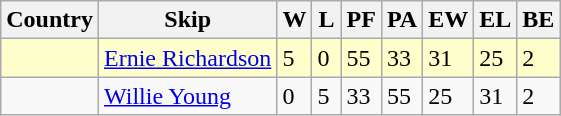<table class="wikitable">
<tr>
<th>Country</th>
<th>Skip</th>
<th width=12>W</th>
<th width=12>L</th>
<th width=12>PF</th>
<th width=12>PA</th>
<th width=12>EW</th>
<th width=12>EL</th>
<th width=12>BE</th>
</tr>
<tr bgcolor=#ffffcc>
<td></td>
<td><a href='#'>Ernie Richardson</a></td>
<td>5</td>
<td>0</td>
<td>55</td>
<td>33</td>
<td>31</td>
<td>25</td>
<td>2</td>
</tr>
<tr>
<td></td>
<td><a href='#'>Willie Young</a></td>
<td>0</td>
<td>5</td>
<td>33</td>
<td>55</td>
<td>25</td>
<td>31</td>
<td>2</td>
</tr>
</table>
